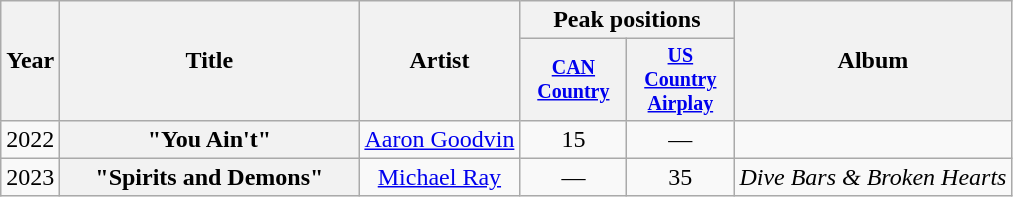<table class="wikitable plainrowheaders" style="text-align:center;">
<tr>
<th scope="col" rowspan="2">Year</th>
<th scope="col" rowspan="2" style="width:12em;">Title</th>
<th scope="col" rowspan="2">Artist</th>
<th scope="col" colspan="2">Peak positions</th>
<th scope="col" rowspan="2">Album</th>
</tr>
<tr style="font-size:smaller;">
<th scope="col" width="65"><a href='#'>CAN Country</a><br></th>
<th scope="col" width="65"><a href='#'>US<br>Country Airplay</a><br></th>
</tr>
<tr>
<td>2022</td>
<th scope="row">"You Ain't"</th>
<td><a href='#'>Aaron Goodvin</a></td>
<td>15</td>
<td>—</td>
<td></td>
</tr>
<tr>
<td>2023</td>
<th scope="row">"Spirits and Demons"</th>
<td><a href='#'>Michael Ray</a></td>
<td>—</td>
<td>35</td>
<td align="left"><em>Dive Bars & Broken Hearts</em></td>
</tr>
</table>
